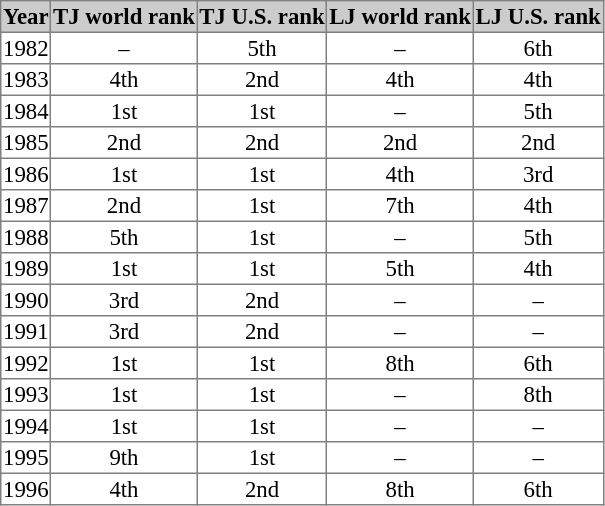<table border="1" cellspacing="2" cellpadding="1" style="border-collapse: collapse; font-size: 95%;">
<tr style="background:#ccc;">
<th>Year</th>
<th>TJ world rank</th>
<th>TJ U.S. rank</th>
<th>LJ world rank</th>
<th>LJ U.S. rank</th>
</tr>
<tr>
<td>1982</td>
<td style="text-align:center;">–</td>
<td style="text-align:center;">5th</td>
<td style="text-align:center;">–</td>
<td style="text-align:center;">6th</td>
</tr>
<tr>
<td>1983</td>
<td style="text-align:center;">4th</td>
<td style="text-align:center;">2nd</td>
<td style="text-align:center;">4th</td>
<td style="text-align:center;">4th</td>
</tr>
<tr>
<td>1984</td>
<td style="text-align:center;">1st</td>
<td style="text-align:center;">1st</td>
<td style="text-align:center;">–</td>
<td style="text-align:center;">5th</td>
</tr>
<tr>
<td>1985</td>
<td style="text-align:center;">2nd</td>
<td style="text-align:center;">2nd</td>
<td style="text-align:center;">2nd</td>
<td style="text-align:center;">2nd</td>
</tr>
<tr>
<td>1986</td>
<td style="text-align:center;">1st</td>
<td style="text-align:center;">1st</td>
<td style="text-align:center;">4th</td>
<td style="text-align:center;">3rd</td>
</tr>
<tr>
<td>1987</td>
<td style="text-align:center;">2nd</td>
<td style="text-align:center;">1st</td>
<td style="text-align:center;">7th</td>
<td style="text-align:center;">4th</td>
</tr>
<tr>
<td>1988</td>
<td style="text-align:center;">5th</td>
<td style="text-align:center;">1st</td>
<td style="text-align:center;">–</td>
<td style="text-align:center;">5th</td>
</tr>
<tr>
<td>1989</td>
<td style="text-align:center;">1st</td>
<td style="text-align:center;">1st</td>
<td style="text-align:center;">5th</td>
<td style="text-align:center;">4th</td>
</tr>
<tr>
<td>1990</td>
<td style="text-align:center;">3rd</td>
<td style="text-align:center;">2nd</td>
<td style="text-align:center;">–</td>
<td style="text-align:center;">–</td>
</tr>
<tr>
<td>1991</td>
<td style="text-align:center;">3rd</td>
<td style="text-align:center;">2nd</td>
<td style="text-align:center;">–</td>
<td style="text-align:center;">–</td>
</tr>
<tr>
<td>1992</td>
<td style="text-align:center;">1st</td>
<td style="text-align:center;">1st</td>
<td style="text-align:center;">8th</td>
<td style="text-align:center;">6th</td>
</tr>
<tr>
<td>1993</td>
<td style="text-align:center;">1st</td>
<td style="text-align:center;">1st</td>
<td style="text-align:center;">–</td>
<td style="text-align:center;">8th</td>
</tr>
<tr>
<td>1994</td>
<td style="text-align:center;">1st</td>
<td style="text-align:center;">1st</td>
<td style="text-align:center;">–</td>
<td style="text-align:center;">–</td>
</tr>
<tr>
<td>1995</td>
<td style="text-align:center;">9th</td>
<td style="text-align:center;">1st</td>
<td style="text-align:center;">–</td>
<td style="text-align:center;">–</td>
</tr>
<tr>
<td>1996</td>
<td style="text-align:center;">4th</td>
<td style="text-align:center;">2nd</td>
<td style="text-align:center;">8th</td>
<td style="text-align:center;">6th</td>
</tr>
</table>
